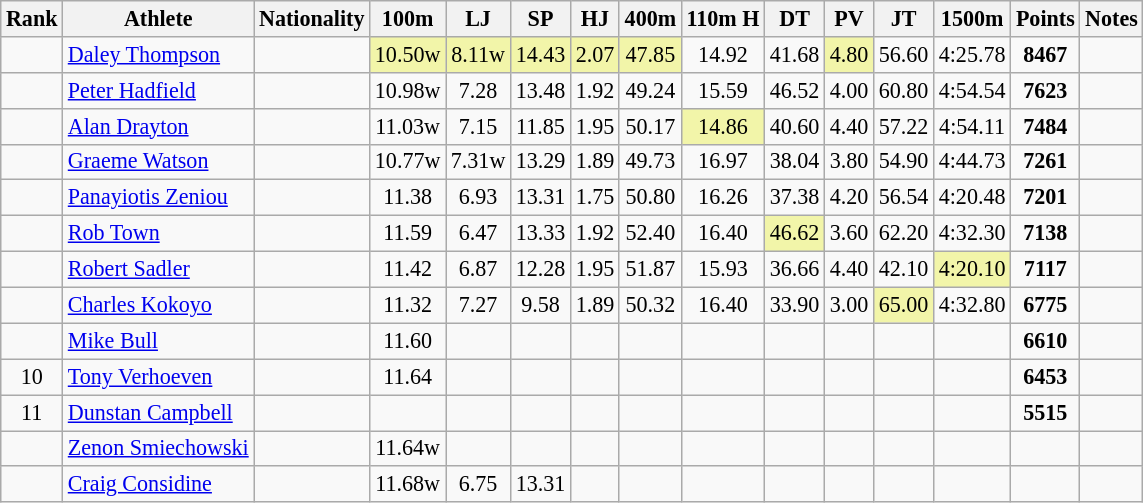<table class="wikitable sortable" style=" text-align:center; font-size:92%">
<tr>
<th>Rank</th>
<th>Athlete</th>
<th>Nationality</th>
<th>100m</th>
<th>LJ</th>
<th>SP</th>
<th>HJ</th>
<th>400m</th>
<th>110m H</th>
<th>DT</th>
<th>PV</th>
<th>JT</th>
<th>1500m</th>
<th>Points</th>
<th>Notes</th>
</tr>
<tr>
<td></td>
<td align=left><a href='#'>Daley Thompson</a></td>
<td align=left></td>
<td bgcolor="F2F5A9">10.50w</td>
<td bgcolor="F2F5A9">8.11w</td>
<td bgcolor="F2F5A9">14.43</td>
<td bgcolor="F2F5A9">2.07</td>
<td bgcolor="F2F5A9">47.85</td>
<td>14.92</td>
<td>41.68</td>
<td bgcolor="F2F5A9">4.80</td>
<td>56.60</td>
<td>4:25.78</td>
<td><strong>8467</strong></td>
<td></td>
</tr>
<tr>
<td></td>
<td align=left><a href='#'>Peter Hadfield</a></td>
<td align=left></td>
<td>10.98w</td>
<td>7.28</td>
<td>13.48</td>
<td>1.92</td>
<td>49.24</td>
<td>15.59</td>
<td>46.52</td>
<td>4.00</td>
<td>60.80</td>
<td>4:54.54</td>
<td><strong>7623</strong></td>
<td></td>
</tr>
<tr>
<td></td>
<td align=left><a href='#'>Alan Drayton</a></td>
<td align=left></td>
<td>11.03w</td>
<td>7.15</td>
<td>11.85</td>
<td>1.95</td>
<td>50.17</td>
<td bgcolor="F2F5A9">14.86</td>
<td>40.60</td>
<td>4.40</td>
<td>57.22</td>
<td>4:54.11</td>
<td><strong>7484</strong></td>
<td></td>
</tr>
<tr>
<td></td>
<td align=left><a href='#'>Graeme Watson</a></td>
<td align=left></td>
<td>10.77w</td>
<td>7.31w</td>
<td>13.29</td>
<td>1.89</td>
<td>49.73</td>
<td>16.97</td>
<td>38.04</td>
<td>3.80</td>
<td>54.90</td>
<td>4:44.73</td>
<td><strong>7261</strong></td>
<td></td>
</tr>
<tr>
<td></td>
<td align=left><a href='#'>Panayiotis Zeniou</a></td>
<td align=left></td>
<td>11.38</td>
<td>6.93</td>
<td>13.31</td>
<td>1.75</td>
<td>50.80</td>
<td>16.26</td>
<td>37.38</td>
<td>4.20</td>
<td>56.54</td>
<td>4:20.48</td>
<td><strong>7201</strong></td>
<td></td>
</tr>
<tr>
<td></td>
<td align=left><a href='#'>Rob Town</a></td>
<td align=left></td>
<td>11.59</td>
<td>6.47</td>
<td>13.33</td>
<td>1.92</td>
<td>52.40</td>
<td>16.40</td>
<td bgcolor="F2F5A9">46.62</td>
<td>3.60</td>
<td>62.20</td>
<td>4:32.30</td>
<td><strong>7138</strong></td>
<td></td>
</tr>
<tr>
<td></td>
<td align=left><a href='#'>Robert Sadler</a></td>
<td align=left></td>
<td>11.42</td>
<td>6.87</td>
<td>12.28</td>
<td>1.95</td>
<td>51.87</td>
<td>15.93</td>
<td>36.66</td>
<td>4.40</td>
<td>42.10</td>
<td bgcolor="F2F5A9">4:20.10</td>
<td><strong>7117</strong></td>
<td></td>
</tr>
<tr>
<td></td>
<td align=left><a href='#'>Charles Kokoyo</a></td>
<td align=left></td>
<td>11.32</td>
<td>7.27</td>
<td>9.58</td>
<td>1.89</td>
<td>50.32</td>
<td>16.40</td>
<td>33.90</td>
<td>3.00</td>
<td bgcolor="F2F5A9">65.00</td>
<td>4:32.80</td>
<td><strong>6775</strong></td>
<td></td>
</tr>
<tr>
<td></td>
<td align=left><a href='#'>Mike Bull</a></td>
<td align=left></td>
<td>11.60</td>
<td></td>
<td></td>
<td></td>
<td></td>
<td></td>
<td></td>
<td></td>
<td></td>
<td></td>
<td><strong>6610</strong></td>
<td></td>
</tr>
<tr>
<td>10</td>
<td align=left><a href='#'>Tony Verhoeven</a></td>
<td align=left></td>
<td>11.64</td>
<td></td>
<td></td>
<td></td>
<td></td>
<td></td>
<td></td>
<td></td>
<td></td>
<td></td>
<td><strong>6453</strong></td>
<td></td>
</tr>
<tr>
<td>11</td>
<td align=left><a href='#'>Dunstan Campbell</a></td>
<td align=left></td>
<td></td>
<td></td>
<td></td>
<td></td>
<td></td>
<td></td>
<td></td>
<td></td>
<td></td>
<td></td>
<td><strong>5515</strong></td>
<td></td>
</tr>
<tr>
<td></td>
<td align=left><a href='#'>Zenon Smiechowski</a></td>
<td align=left></td>
<td>11.64w</td>
<td></td>
<td></td>
<td></td>
<td></td>
<td></td>
<td></td>
<td></td>
<td></td>
<td></td>
<td><strong></strong></td>
<td></td>
</tr>
<tr>
<td></td>
<td align=left><a href='#'>Craig Considine</a></td>
<td align=left></td>
<td>11.68w</td>
<td>6.75</td>
<td>13.31</td>
<td></td>
<td></td>
<td></td>
<td></td>
<td></td>
<td></td>
<td></td>
<td><strong></strong></td>
<td></td>
</tr>
</table>
